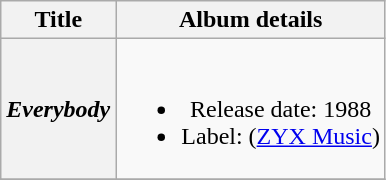<table class="wikitable" style="text-align:center;">
<tr>
<th>Title</th>
<th>Album details</th>
</tr>
<tr>
<th scope="row"><em>Everybody</em></th>
<td><br><ul><li>Release date: 1988</li><li>Label: (<a href='#'>ZYX Music</a>)</li></ul></td>
</tr>
<tr>
</tr>
</table>
